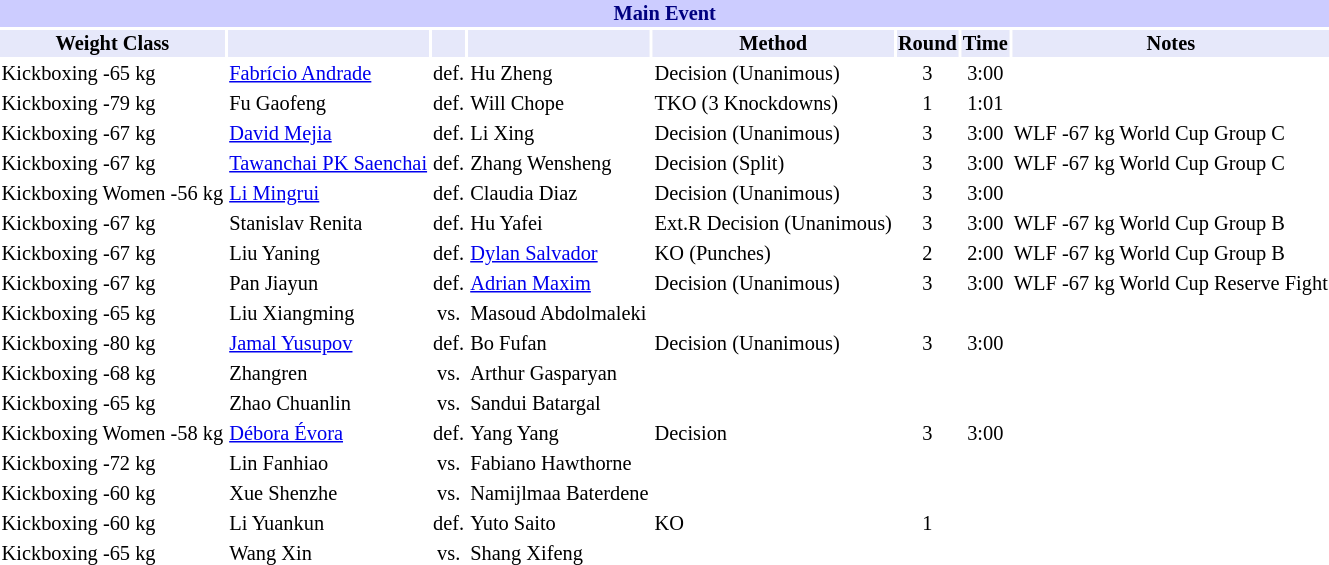<table class="toccolours" style="font-size: 85%;">
<tr>
<th colspan="8" style="background-color: #ccf; color: #000080; text-align: center;"><strong>Main Event</strong></th>
</tr>
<tr>
<th colspan="1" style="background-color: #E6E8FA; color: #000000; text-align: center;">Weight Class</th>
<th colspan="1" style="background-color: #E6E8FA; color: #000000; text-align: center;"></th>
<th colspan="1" style="background-color: #E6E8FA; color: #000000; text-align: center;"></th>
<th colspan="1" style="background-color: #E6E8FA; color: #000000; text-align: center;"></th>
<th colspan="1" style="background-color: #E6E8FA; color: #000000; text-align: center;">Method</th>
<th colspan="1" style="background-color: #E6E8FA; color: #000000; text-align: center;">Round</th>
<th colspan="1" style="background-color: #E6E8FA; color: #000000; text-align: center;">Time</th>
<th colspan="1" style="background-color: #E6E8FA; color: #000000; text-align: center;">Notes</th>
</tr>
<tr>
<td>Kickboxing -65 kg</td>
<td> <a href='#'>Fabrício Andrade</a></td>
<td align=center>def.</td>
<td> Hu Zheng</td>
<td>Decision (Unanimous)</td>
<td align=center>3</td>
<td align=center>3:00</td>
<td></td>
</tr>
<tr>
<td>Kickboxing -79 kg</td>
<td> Fu Gaofeng</td>
<td align=center>def.</td>
<td> Will Chope</td>
<td>TKO (3 Knockdowns)</td>
<td align=center>1</td>
<td align=center>1:01</td>
<td></td>
</tr>
<tr>
<td>Kickboxing -67 kg</td>
<td> <a href='#'>David Mejia</a></td>
<td align=center>def.</td>
<td> Li Xing</td>
<td>Decision (Unanimous)</td>
<td align=center>3</td>
<td align=center>3:00</td>
<td>WLF -67 kg World Cup Group C</td>
</tr>
<tr>
<td>Kickboxing -67 kg</td>
<td> <a href='#'>Tawanchai PK Saenchai</a></td>
<td align=center>def.</td>
<td> Zhang Wensheng</td>
<td>Decision (Split)</td>
<td align=center>3</td>
<td align=center>3:00</td>
<td>WLF -67 kg World Cup Group C</td>
</tr>
<tr>
<td>Kickboxing Women -56 kg</td>
<td> <a href='#'>Li Mingrui</a></td>
<td align=center>def.</td>
<td> Claudia Diaz</td>
<td>Decision (Unanimous)</td>
<td align=center>3</td>
<td align=center>3:00</td>
<td></td>
</tr>
<tr>
<td>Kickboxing -67 kg</td>
<td> Stanislav Renita</td>
<td align=center>def.</td>
<td> Hu Yafei</td>
<td>Ext.R Decision (Unanimous)</td>
<td align=center>3</td>
<td align=center>3:00</td>
<td>WLF -67 kg World Cup Group B</td>
</tr>
<tr>
<td>Kickboxing -67 kg</td>
<td> Liu Yaning</td>
<td align=center>def.</td>
<td> <a href='#'>Dylan Salvador</a></td>
<td>KO (Punches)</td>
<td align=center>2</td>
<td align=center>2:00</td>
<td>WLF -67 kg World Cup Group B</td>
</tr>
<tr>
<td>Kickboxing -67 kg</td>
<td> Pan Jiayun</td>
<td align=center>def.</td>
<td> <a href='#'>Adrian Maxim</a></td>
<td>Decision (Unanimous)</td>
<td align=center>3</td>
<td align=center>3:00</td>
<td>WLF -67 kg World Cup Reserve Fight</td>
</tr>
<tr>
<td>Kickboxing -65 kg</td>
<td> Liu Xiangming</td>
<td align=center>vs.</td>
<td> Masoud Abdolmaleki</td>
<td></td>
<td align=center></td>
<td align=center></td>
</tr>
<tr>
<td>Kickboxing -80 kg</td>
<td> <a href='#'>Jamal Yusupov</a></td>
<td align=center>def.</td>
<td> Bo Fufan</td>
<td>Decision (Unanimous)</td>
<td align=center>3</td>
<td align=center>3:00</td>
</tr>
<tr>
<td>Kickboxing -68 kg</td>
<td> Zhangren</td>
<td align=center>vs.</td>
<td> Arthur Gasparyan</td>
<td></td>
<td align=center></td>
<td align=center></td>
</tr>
<tr>
<td>Kickboxing -65 kg</td>
<td> Zhao Chuanlin</td>
<td align=center>vs.</td>
<td> Sandui Batargal</td>
<td></td>
<td align=center></td>
<td align=center></td>
</tr>
<tr>
<td>Kickboxing Women -58 kg</td>
<td> <a href='#'>Débora Évora</a></td>
<td align=center>def.</td>
<td> Yang Yang</td>
<td>Decision</td>
<td align=center>3</td>
<td align=center>3:00</td>
</tr>
<tr>
<td>Kickboxing -72 kg</td>
<td> Lin Fanhiao</td>
<td align=center>vs.</td>
<td> Fabiano Hawthorne</td>
<td></td>
<td align=center></td>
<td align=center></td>
</tr>
<tr>
<td>Kickboxing -60 kg</td>
<td> Xue Shenzhe</td>
<td align=center>vs.</td>
<td> Namijlmaa Baterdene</td>
<td></td>
<td align=center></td>
<td align=center></td>
</tr>
<tr>
<td>Kickboxing -60 kg</td>
<td> Li Yuankun</td>
<td align=center>def.</td>
<td> Yuto Saito</td>
<td>KO</td>
<td align=center>1</td>
<td align=center></td>
</tr>
<tr>
<td>Kickboxing -65 kg</td>
<td> Wang Xin</td>
<td align=center>vs.</td>
<td> Shang Xifeng</td>
<td></td>
<td align=center></td>
<td align=center></td>
</tr>
</table>
